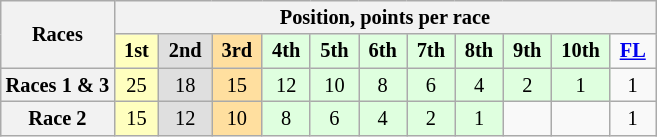<table class="wikitable" style="font-size: 85%; text-align:center">
<tr>
<th rowspan=2>Races</th>
<th colspan=11>Position, points per race</th>
</tr>
<tr>
<td style="background:#ffffbf"> <strong>1st</strong> </td>
<td style="background:#dfdfdf"> <strong>2nd</strong> </td>
<td style="background:#ffdf9f"> <strong>3rd</strong> </td>
<td style="background:#dfffdf"> <strong>4th</strong> </td>
<td style="background:#dfffdf"> <strong>5th</strong> </td>
<td style="background:#dfffdf"> <strong>6th</strong> </td>
<td style="background:#dfffdf"> <strong>7th</strong> </td>
<td style="background:#dfffdf"> <strong>8th</strong> </td>
<td style="background:#dfffdf"> <strong>9th</strong> </td>
<td style="background:#dfffdf"> <strong>10th</strong> </td>
<td> <strong><a href='#'>FL</a></strong> </td>
</tr>
<tr>
<th>Races 1 & 3</th>
<td style="background:#ffffbf">25</td>
<td style="background:#dfdfdf">18</td>
<td style="background:#ffdf9f">15</td>
<td style="background:#dfffdf">12</td>
<td style="background:#dfffdf">10</td>
<td style="background:#dfffdf">8</td>
<td style="background:#dfffdf">6</td>
<td style="background:#dfffdf">4</td>
<td style="background:#dfffdf">2</td>
<td style="background:#dfffdf">1</td>
<td>1</td>
</tr>
<tr>
<th>Race 2</th>
<td style="background:#ffffbf">15</td>
<td style="background:#dfdfdf">12</td>
<td style="background:#ffdf9f">10</td>
<td style="background:#dfffdf">8</td>
<td style="background:#dfffdf">6</td>
<td style="background:#dfffdf">4</td>
<td style="background:#dfffdf">2</td>
<td style="background:#dfffdf">1</td>
<td></td>
<td></td>
<td>1</td>
</tr>
</table>
